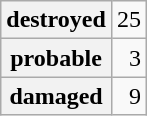<table class="wikitable">
<tr>
<th align="center">destroyed</th>
<td align="right">25</td>
</tr>
<tr>
<th align="center">probable</th>
<td align="right">3</td>
</tr>
<tr>
<th align="center">damaged</th>
<td align="right">9</td>
</tr>
</table>
